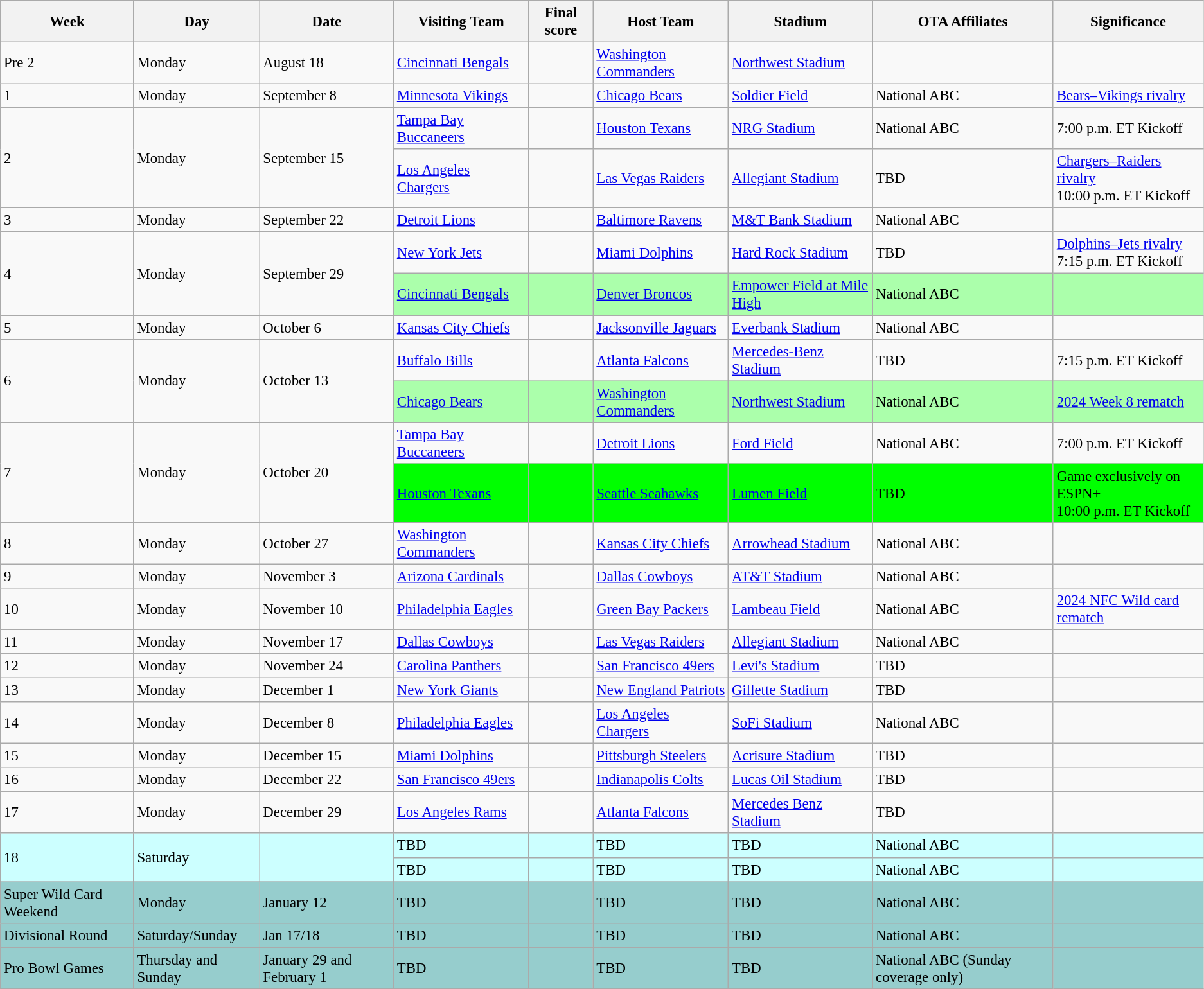<table class="wikitable" style="font-size: 95%;">
<tr>
<th>Week</th>
<th>Day</th>
<th>Date</th>
<th>Visiting Team</th>
<th>Final score</th>
<th>Host Team</th>
<th>Stadium</th>
<th>OTA Affiliates</th>
<th>Significance</th>
</tr>
<tr>
<td>Pre 2</td>
<td>Monday</td>
<td>August 18</td>
<td><a href='#'>Cincinnati Bengals</a></td>
<td></td>
<td><a href='#'>Washington Commanders</a></td>
<td><a href='#'>Northwest Stadium</a></td>
<td></td>
<td></td>
</tr>
<tr>
<td>1</td>
<td>Monday</td>
<td>September 8</td>
<td><a href='#'>Minnesota Vikings</a></td>
<td></td>
<td><a href='#'>Chicago Bears</a></td>
<td><a href='#'>Soldier Field</a></td>
<td>National ABC</td>
<td><a href='#'>Bears–Vikings rivalry</a></td>
</tr>
<tr>
<td rowspan="2">2</td>
<td rowspan="2">Monday</td>
<td rowspan="2">September 15</td>
<td><a href='#'>Tampa Bay Buccaneers</a></td>
<td></td>
<td><a href='#'>Houston Texans</a></td>
<td><a href='#'>NRG Stadium</a></td>
<td>National ABC</td>
<td>7:00 p.m. ET Kickoff</td>
</tr>
<tr>
<td><a href='#'>Los Angeles Chargers</a></td>
<td></td>
<td><a href='#'>Las Vegas Raiders</a></td>
<td><a href='#'>Allegiant Stadium</a></td>
<td>TBD</td>
<td><a href='#'>Chargers–Raiders rivalry</a><br>10:00 p.m. ET Kickoff</td>
</tr>
<tr>
<td>3</td>
<td>Monday</td>
<td>September 22</td>
<td><a href='#'>Detroit Lions</a></td>
<td></td>
<td><a href='#'>Baltimore Ravens</a></td>
<td><a href='#'>M&T Bank Stadium</a></td>
<td>National ABC</td>
<td></td>
</tr>
<tr>
<td rowspan="2">4</td>
<td rowspan="2">Monday</td>
<td rowspan="2">September 29</td>
<td><a href='#'>New York Jets</a></td>
<td></td>
<td><a href='#'>Miami Dolphins</a></td>
<td><a href='#'>Hard Rock Stadium</a></td>
<td>TBD</td>
<td><a href='#'>Dolphins–Jets rivalry</a><br>7:15 p.m. ET Kickoff</td>
</tr>
<tr bgcolor="#ABFFAB">
<td><a href='#'>Cincinnati Bengals</a></td>
<td></td>
<td><a href='#'>Denver Broncos</a></td>
<td><a href='#'>Empower Field at Mile High</a></td>
<td>National ABC</td>
<td></td>
</tr>
<tr>
<td>5</td>
<td>Monday</td>
<td>October 6</td>
<td><a href='#'>Kansas City Chiefs</a></td>
<td></td>
<td><a href='#'>Jacksonville Jaguars</a></td>
<td><a href='#'>Everbank Stadium</a></td>
<td>National ABC</td>
<td></td>
</tr>
<tr>
<td rowspan="2">6</td>
<td rowspan="2">Monday</td>
<td rowspan="2">October 13</td>
<td><a href='#'>Buffalo Bills</a></td>
<td></td>
<td><a href='#'>Atlanta Falcons</a></td>
<td><a href='#'>Mercedes-Benz Stadium</a></td>
<td>TBD</td>
<td>7:15 p.m. ET Kickoff</td>
</tr>
<tr bgcolor="#ABFFAB">
<td><a href='#'>Chicago Bears</a></td>
<td></td>
<td><a href='#'>Washington Commanders</a></td>
<td><a href='#'>Northwest Stadium</a></td>
<td>National ABC</td>
<td><a href='#'>2024 Week 8 rematch</a></td>
</tr>
<tr>
<td rowspan="2">7</td>
<td rowspan="2">Monday</td>
<td rowspan="2">October 20</td>
<td><a href='#'>Tampa Bay Buccaneers</a></td>
<td></td>
<td><a href='#'>Detroit Lions</a></td>
<td><a href='#'>Ford Field</a></td>
<td>National ABC</td>
<td>7:00 p.m. ET Kickoff</td>
</tr>
<tr bgcolor="00ff00">
<td><a href='#'>Houston Texans</a></td>
<td></td>
<td><a href='#'>Seattle Seahawks</a></td>
<td><a href='#'>Lumen Field</a></td>
<td>TBD</td>
<td>Game exclusively on ESPN+<br>10:00 p.m. ET Kickoff</td>
</tr>
<tr>
<td>8</td>
<td>Monday</td>
<td>October 27</td>
<td><a href='#'>Washington Commanders</a></td>
<td></td>
<td><a href='#'>Kansas City Chiefs</a></td>
<td><a href='#'>Arrowhead Stadium</a></td>
<td>National ABC</td>
<td></td>
</tr>
<tr>
<td>9</td>
<td>Monday</td>
<td>November 3</td>
<td><a href='#'>Arizona Cardinals</a></td>
<td></td>
<td><a href='#'>Dallas Cowboys</a></td>
<td><a href='#'>AT&T Stadium</a></td>
<td>National ABC</td>
<td></td>
</tr>
<tr>
<td>10</td>
<td>Monday</td>
<td>November 10</td>
<td><a href='#'>Philadelphia Eagles</a></td>
<td></td>
<td><a href='#'>Green Bay Packers</a></td>
<td><a href='#'>Lambeau Field</a></td>
<td>National ABC</td>
<td><a href='#'>2024 NFC Wild card rematch</a></td>
</tr>
<tr>
<td>11</td>
<td>Monday</td>
<td>November 17</td>
<td><a href='#'>Dallas Cowboys</a></td>
<td></td>
<td><a href='#'>Las Vegas Raiders</a></td>
<td><a href='#'>Allegiant Stadium</a></td>
<td>National ABC</td>
<td></td>
</tr>
<tr>
<td>12</td>
<td>Monday</td>
<td>November 24</td>
<td><a href='#'>Carolina Panthers</a></td>
<td></td>
<td><a href='#'>San Francisco 49ers</a></td>
<td><a href='#'>Levi's Stadium</a></td>
<td>TBD</td>
<td></td>
</tr>
<tr>
<td>13</td>
<td>Monday</td>
<td>December 1</td>
<td><a href='#'>New York Giants</a></td>
<td></td>
<td><a href='#'>New England Patriots</a></td>
<td><a href='#'>Gillette Stadium</a></td>
<td>TBD</td>
<td></td>
</tr>
<tr>
<td>14</td>
<td>Monday</td>
<td>December 8</td>
<td><a href='#'>Philadelphia Eagles</a></td>
<td></td>
<td><a href='#'>Los Angeles Chargers</a></td>
<td><a href='#'>SoFi Stadium</a></td>
<td>National ABC</td>
<td></td>
</tr>
<tr>
<td>15</td>
<td>Monday</td>
<td>December 15</td>
<td><a href='#'>Miami Dolphins</a></td>
<td></td>
<td><a href='#'>Pittsburgh Steelers</a></td>
<td><a href='#'>Acrisure Stadium</a></td>
<td>TBD</td>
<td></td>
</tr>
<tr>
<td>16</td>
<td>Monday</td>
<td>December 22</td>
<td><a href='#'>San Francisco 49ers</a></td>
<td></td>
<td><a href='#'>Indianapolis Colts</a></td>
<td><a href='#'>Lucas Oil Stadium</a></td>
<td>TBD</td>
<td></td>
</tr>
<tr>
<td>17</td>
<td>Monday</td>
<td>December 29</td>
<td><a href='#'>Los Angeles Rams</a></td>
<td></td>
<td><a href='#'>Atlanta Falcons</a></td>
<td><a href='#'>Mercedes Benz Stadium</a></td>
<td>TBD</td>
<td></td>
</tr>
<tr bgcolor="#ccffff">
<td rowspan="2">18</td>
<td rowspan="2">Saturday</td>
<td rowspan="2"></td>
<td>TBD</td>
<td></td>
<td>TBD</td>
<td>TBD</td>
<td>National ABC</td>
<td></td>
</tr>
<tr bgcolor="#ccffff">
<td>TBD</td>
<td></td>
<td>TBD</td>
<td>TBD</td>
<td>National ABC</td>
<td></td>
</tr>
<tr bgcolor="96cdcd">
<td>Super Wild Card Weekend</td>
<td>Monday</td>
<td>January 12</td>
<td>TBD</td>
<td></td>
<td>TBD</td>
<td>TBD</td>
<td>National ABC</td>
<td></td>
</tr>
<tr bgcolor="96cdcd">
<td>Divisional Round</td>
<td>Saturday/Sunday</td>
<td>Jan 17/18</td>
<td>TBD</td>
<td></td>
<td>TBD</td>
<td>TBD</td>
<td>National ABC</td>
<td></td>
</tr>
<tr bgcolor="96cdcd">
<td>Pro Bowl Games</td>
<td>Thursday and Sunday</td>
<td>January 29 and February 1</td>
<td>TBD</td>
<td></td>
<td>TBD</td>
<td>TBD</td>
<td>National ABC (Sunday coverage only)</td>
<td></td>
</tr>
</table>
